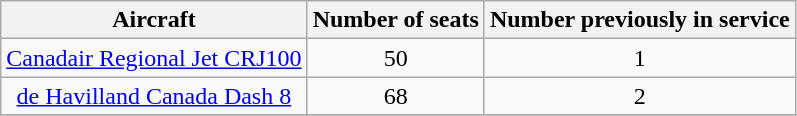<table class="wikitable">
<tr>
<th>Aircraft</th>
<th>Number of seats</th>
<th>Number previously in service</th>
</tr>
<tr>
<td align=center><a href='#'>Canadair Regional Jet CRJ100</a></td>
<td align=center>50</td>
<td align=center>1</td>
</tr>
<tr>
<td align=center><a href='#'>de Havilland Canada Dash 8</a></td>
<td align=center>68</td>
<td align=center>2</td>
</tr>
<tr>
</tr>
</table>
